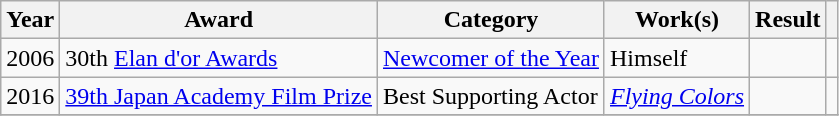<table class="wikitable">
<tr>
<th>Year</th>
<th>Award</th>
<th>Category</th>
<th>Work(s)</th>
<th>Result</th>
<th></th>
</tr>
<tr>
<td>2006</td>
<td>30th <a href='#'>Elan d'or Awards</a></td>
<td><a href='#'>Newcomer of the Year</a></td>
<td>Himself</td>
<td></td>
<td></td>
</tr>
<tr>
<td>2016</td>
<td><a href='#'>39th Japan Academy Film Prize</a></td>
<td>Best Supporting Actor</td>
<td><em><a href='#'>Flying Colors</a></em></td>
<td></td>
<td></td>
</tr>
<tr>
</tr>
</table>
